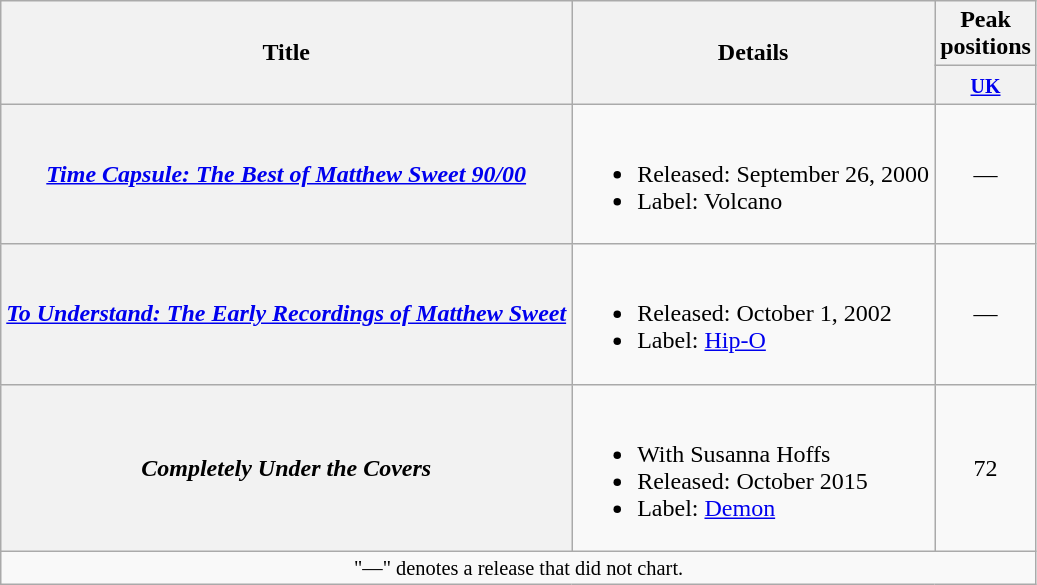<table class="wikitable plainrowheaders">
<tr>
<th scope="col" rowspan="2">Title</th>
<th scope="col" rowspan="2">Details</th>
<th scope="col" colspan="1">Peak positions</th>
</tr>
<tr>
<th width="45"><small><a href='#'>UK</a></small><br></th>
</tr>
<tr>
<th scope="row"><em><a href='#'>Time Capsule: The Best of Matthew Sweet 90/00</a></em></th>
<td><br><ul><li>Released: September 26, 2000</li><li>Label: Volcano</li></ul></td>
<td align="center">—</td>
</tr>
<tr>
<th scope="row"><em><a href='#'>To Understand: The Early Recordings of Matthew Sweet</a></em></th>
<td><br><ul><li>Released: October 1, 2002</li><li>Label: <a href='#'>Hip-O</a></li></ul></td>
<td align="center">—</td>
</tr>
<tr>
<th scope="row"><em>Completely Under the Covers</em></th>
<td><br><ul><li>With Susanna Hoffs</li><li>Released: October 2015</li><li>Label: <a href='#'>Demon</a></li></ul></td>
<td align="center">72</td>
</tr>
<tr>
<td align="center" colspan="5" style="font-size: 85%">"—" denotes a release that did not chart.</td>
</tr>
</table>
